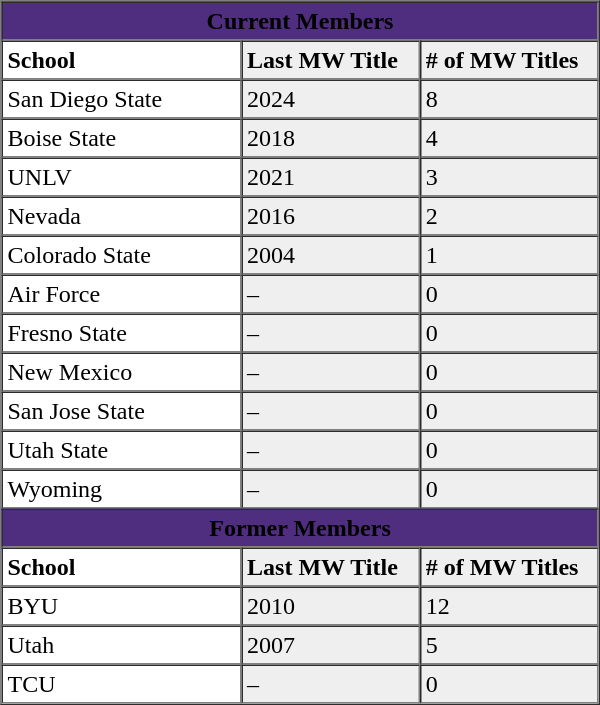<table border="1" cellpadding="3" cellspacing="0" align="right" width="400px">
<tr>
<td colspan=4 align="center" bgcolor="#4F2D7F"><span><strong>Current Members</strong></span></td>
</tr>
<tr>
<td style="background:#ffffff;" width="110"><strong>School</strong></td>
<td style="background:#efefef;" width="80"><strong>Last MW Title</strong></td>
<td style="background:#efefef;" width="80"><strong># of MW Titles</strong></td>
</tr>
<tr>
<td bgcolor="#ffffff">San Diego State</td>
<td bgcolor="#efefef">2024</td>
<td bgcolor="#efefef">8</td>
</tr>
<tr>
<td bgcolor="#ffffff">Boise State</td>
<td bgcolor="#efefef">2018</td>
<td bgcolor="#efefef">4</td>
</tr>
<tr>
<td bgcolor="#ffffff">UNLV</td>
<td bgcolor="#efefef">2021</td>
<td bgcolor="#efefef">3</td>
</tr>
<tr>
<td bgcolor="#ffffff">Nevada</td>
<td bgcolor="#efefef">2016</td>
<td bgcolor="#efefef">2</td>
</tr>
<tr>
<td bgcolor="#ffffff">Colorado State</td>
<td bgcolor="#efefef">2004</td>
<td bgcolor="#efefef">1</td>
</tr>
<tr>
<td bgcolor="#ffffff">Air Force</td>
<td bgcolor="#efefef">–</td>
<td bgcolor="#efefef">0</td>
</tr>
<tr>
<td bgcolor="#ffffff">Fresno State</td>
<td bgcolor="#efefef">–</td>
<td bgcolor="#efefef">0</td>
</tr>
<tr>
<td bgcolor="#ffffff">New Mexico</td>
<td bgcolor="#efefef">–</td>
<td bgcolor="#efefef">0</td>
</tr>
<tr>
<td bgcolor="#ffffff">San Jose State</td>
<td bgcolor="#efefef">–</td>
<td bgcolor="#efefef">0</td>
</tr>
<tr>
<td bgcolor="#ffffff">Utah State</td>
<td bgcolor="#efefef">–</td>
<td bgcolor="#efefef">0</td>
</tr>
<tr>
<td bgcolor="#ffffff">Wyoming</td>
<td bgcolor="#efefef">–</td>
<td bgcolor="#efefef">0</td>
</tr>
<tr>
<td colspan=4 align="center" bgcolor="#4F2D7F"><span><strong>Former Members</strong></span></td>
</tr>
<tr>
<td style="background:#ffffff;" width="110"><strong>School</strong></td>
<td style="background:#efefef;" width="80"><strong>Last MW Title</strong></td>
<td style="background:#efefef;" width="80"><strong># of MW Titles</strong></td>
</tr>
<tr>
<td bgcolor="#ffffff">BYU</td>
<td bgcolor="#efefef">2010</td>
<td bgcolor="#efefef">12</td>
</tr>
<tr>
<td bgcolor="#ffffff">Utah</td>
<td bgcolor="#efefef">2007</td>
<td bgcolor="#efefef">5</td>
</tr>
<tr>
<td bgcolor="#ffffff">TCU</td>
<td bgcolor="#efefef">–</td>
<td bgcolor="#efefef">0</td>
</tr>
</table>
